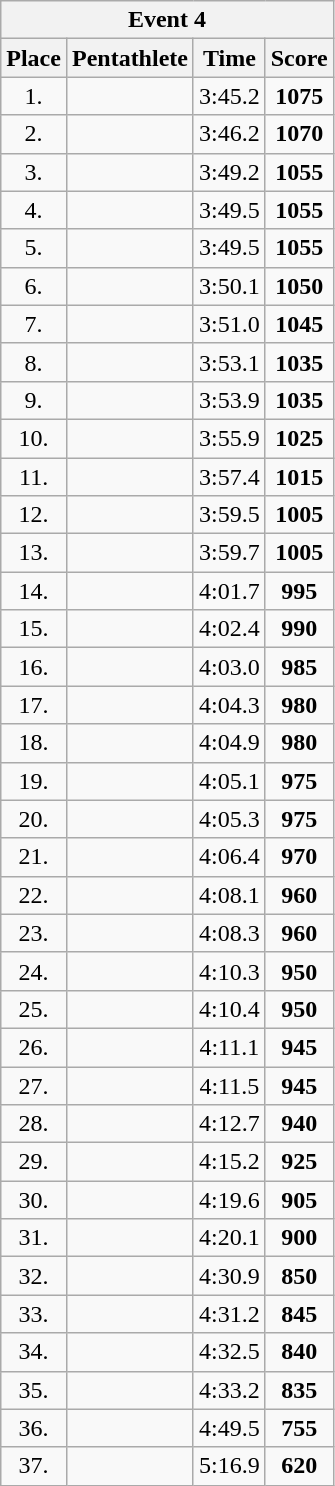<table class=wikitable style="text-align:center">
<tr>
<th colspan=4>Event 4</th>
</tr>
<tr>
<th>Place</th>
<th>Pentathlete</th>
<th>Time</th>
<th>Score</th>
</tr>
<tr>
<td>1.</td>
<td align=left></td>
<td>3:45.2</td>
<td><strong>1075</strong></td>
</tr>
<tr>
<td>2.</td>
<td align=left></td>
<td>3:46.2</td>
<td><strong>1070</strong></td>
</tr>
<tr>
<td>3.</td>
<td align=left></td>
<td>3:49.2</td>
<td><strong>1055</strong></td>
</tr>
<tr>
<td>4.</td>
<td align=left></td>
<td>3:49.5</td>
<td><strong>1055</strong></td>
</tr>
<tr>
<td>5.</td>
<td align=left></td>
<td>3:49.5</td>
<td><strong>1055</strong></td>
</tr>
<tr>
<td>6.</td>
<td align=left></td>
<td>3:50.1</td>
<td><strong>1050</strong></td>
</tr>
<tr>
<td>7.</td>
<td align=left></td>
<td>3:51.0</td>
<td><strong>1045</strong></td>
</tr>
<tr>
<td>8.</td>
<td align=left></td>
<td>3:53.1</td>
<td><strong>1035</strong></td>
</tr>
<tr>
<td>9.</td>
<td align=left></td>
<td>3:53.9</td>
<td><strong>1035</strong></td>
</tr>
<tr>
<td>10.</td>
<td align=left></td>
<td>3:55.9</td>
<td><strong>1025</strong></td>
</tr>
<tr>
<td>11.</td>
<td align=left></td>
<td>3:57.4</td>
<td><strong>1015</strong></td>
</tr>
<tr>
<td>12.</td>
<td align=left></td>
<td>3:59.5</td>
<td><strong>1005</strong></td>
</tr>
<tr>
<td>13.</td>
<td align=left></td>
<td>3:59.7</td>
<td><strong>1005</strong></td>
</tr>
<tr>
<td>14.</td>
<td align=left></td>
<td>4:01.7</td>
<td><strong>995</strong></td>
</tr>
<tr>
<td>15.</td>
<td align=left></td>
<td>4:02.4</td>
<td><strong>990</strong></td>
</tr>
<tr>
<td>16.</td>
<td align=left></td>
<td>4:03.0</td>
<td><strong>985</strong></td>
</tr>
<tr>
<td>17.</td>
<td align=left></td>
<td>4:04.3</td>
<td><strong>980</strong></td>
</tr>
<tr>
<td>18.</td>
<td align=left></td>
<td>4:04.9</td>
<td><strong>980</strong></td>
</tr>
<tr>
<td>19.</td>
<td align=left></td>
<td>4:05.1</td>
<td><strong>975</strong></td>
</tr>
<tr>
<td>20.</td>
<td align=left></td>
<td>4:05.3</td>
<td><strong>975</strong></td>
</tr>
<tr>
<td>21.</td>
<td align=left></td>
<td>4:06.4</td>
<td><strong>970</strong></td>
</tr>
<tr>
<td>22.</td>
<td align=left></td>
<td>4:08.1</td>
<td><strong>960</strong></td>
</tr>
<tr>
<td>23.</td>
<td align=left></td>
<td>4:08.3</td>
<td><strong>960</strong></td>
</tr>
<tr>
<td>24.</td>
<td align=left></td>
<td>4:10.3</td>
<td><strong>950</strong></td>
</tr>
<tr>
<td>25.</td>
<td align=left></td>
<td>4:10.4</td>
<td><strong>950</strong></td>
</tr>
<tr>
<td>26.</td>
<td align=left></td>
<td>4:11.1</td>
<td><strong>945</strong></td>
</tr>
<tr>
<td>27.</td>
<td align=left></td>
<td>4:11.5</td>
<td><strong>945</strong></td>
</tr>
<tr>
<td>28.</td>
<td align=left></td>
<td>4:12.7</td>
<td><strong>940</strong></td>
</tr>
<tr>
<td>29.</td>
<td align=left></td>
<td>4:15.2</td>
<td><strong>925</strong></td>
</tr>
<tr>
<td>30.</td>
<td align=left></td>
<td>4:19.6</td>
<td><strong>905</strong></td>
</tr>
<tr>
<td>31.</td>
<td align=left></td>
<td>4:20.1</td>
<td><strong>900</strong></td>
</tr>
<tr>
<td>32.</td>
<td align=left></td>
<td>4:30.9</td>
<td><strong>850</strong></td>
</tr>
<tr>
<td>33.</td>
<td align=left></td>
<td>4:31.2</td>
<td><strong>845</strong></td>
</tr>
<tr>
<td>34.</td>
<td align=left></td>
<td>4:32.5</td>
<td><strong>840</strong></td>
</tr>
<tr>
<td>35.</td>
<td align=left></td>
<td>4:33.2</td>
<td><strong>835</strong></td>
</tr>
<tr>
<td>36.</td>
<td align=left></td>
<td>4:49.5</td>
<td><strong>755</strong></td>
</tr>
<tr>
<td>37.</td>
<td align=left></td>
<td>5:16.9</td>
<td><strong>620</strong></td>
</tr>
</table>
